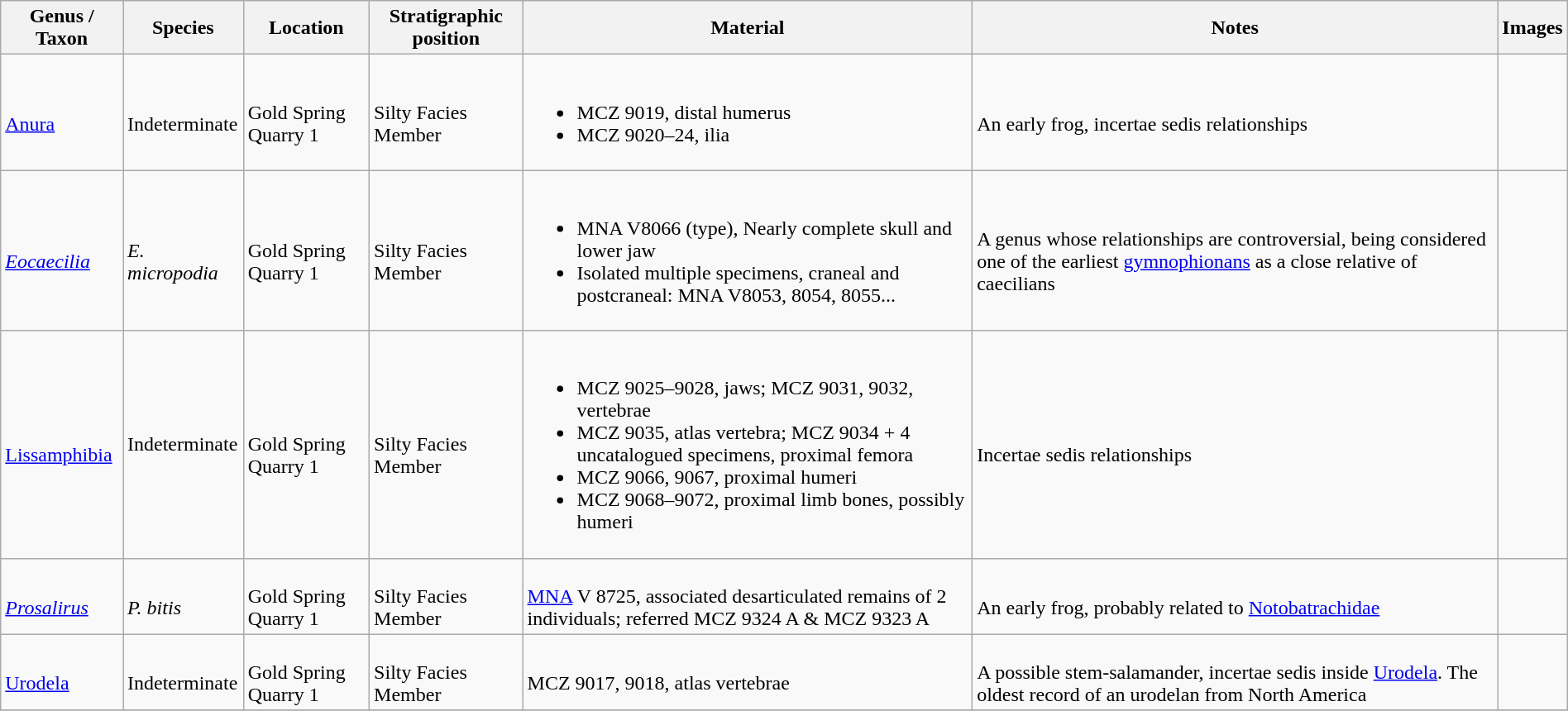<table class="wikitable" align="center" width="100%">
<tr>
<th>Genus / Taxon</th>
<th>Species</th>
<th>Location</th>
<th>Stratigraphic position</th>
<th>Material</th>
<th>Notes</th>
<th>Images</th>
</tr>
<tr>
<td><br><a href='#'>Anura</a></td>
<td><br>Indeterminate</td>
<td><br>Gold Spring Quarry 1</td>
<td><br>Silty Facies Member</td>
<td><br><ul><li>MCZ 9019, distal humerus</li><li>MCZ 9020–24, ilia</li></ul></td>
<td><br>An early frog, incertae sedis relationships</td>
<td></td>
</tr>
<tr>
<td><br><em><a href='#'>Eocaecilia</a></em></td>
<td><br><em>E. micropodia</em></td>
<td><br>Gold Spring Quarry 1</td>
<td><br>Silty Facies Member</td>
<td><br><ul><li>MNA V8066 (type), Nearly complete skull and lower jaw</li><li>Isolated multiple specimens, craneal and postcraneal: MNA V8053, 8054, 8055...</li></ul></td>
<td><br>A genus whose relationships are controversial, being considered one of the earliest <a href='#'>gymnophionans</a> as a close relative of caecilians</td>
<td><br></td>
</tr>
<tr>
<td><br><a href='#'>Lissamphibia</a></td>
<td>Indeterminate</td>
<td><br>Gold Spring Quarry 1</td>
<td><br>Silty Facies Member</td>
<td><br><ul><li>MCZ 9025–9028, jaws; MCZ 9031, 9032, vertebrae</li><li>MCZ 9035, atlas vertebra; MCZ 9034 + 4 uncatalogued specimens, proximal femora</li><li>MCZ 9066, 9067, proximal humeri</li><li>MCZ 9068–9072, proximal limb bones, possibly humeri</li></ul></td>
<td><br>Incertae sedis relationships</td>
<td></td>
</tr>
<tr>
<td><br><em><a href='#'>Prosalirus</a></em></td>
<td><br><em>P. bitis</em></td>
<td><br>Gold Spring Quarry 1</td>
<td><br>Silty Facies Member</td>
<td><br><a href='#'>MNA</a> V 8725, associated desarticulated remains of 2 individuals; referred MCZ 9324 A &  MCZ 9323 A</td>
<td><br>An early frog, probably related to <a href='#'>Notobatrachidae</a></td>
<td><br></td>
</tr>
<tr>
<td><br><a href='#'>Urodela</a></td>
<td><br>Indeterminate</td>
<td><br>Gold Spring Quarry 1</td>
<td><br>Silty Facies Member</td>
<td><br>MCZ 9017, 9018, atlas vertebrae</td>
<td><br>A possible stem-salamander, incertae sedis inside <a href='#'>Urodela</a>. The oldest record of an urodelan from North America</td>
<td></td>
</tr>
<tr>
</tr>
</table>
